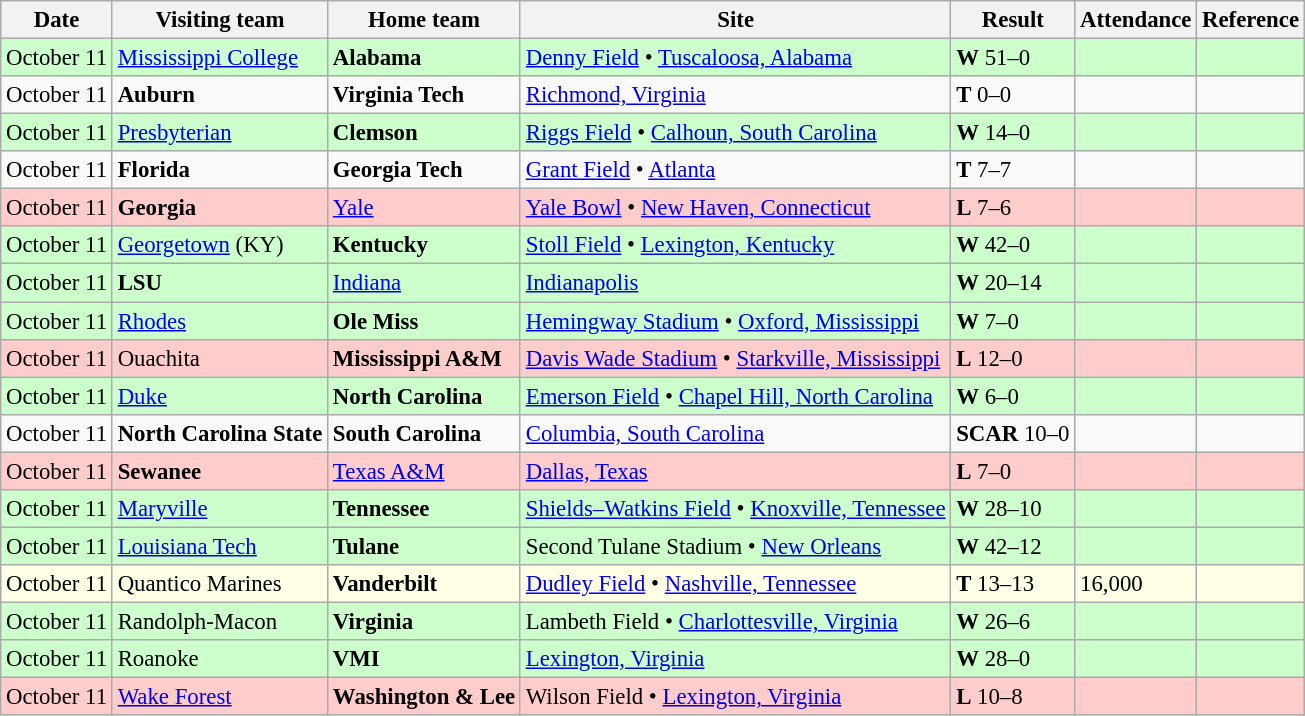<table class="wikitable" style="font-size:95%;">
<tr>
<th>Date</th>
<th>Visiting team</th>
<th>Home team</th>
<th>Site</th>
<th>Result</th>
<th>Attendance</th>
<th class="unsortable">Reference</th>
</tr>
<tr bgcolor=ccffcc>
<td>October 11</td>
<td><a href='#'>Mississippi College</a></td>
<td><strong>Alabama</strong></td>
<td><a href='#'>Denny Field</a> • <a href='#'>Tuscaloosa, Alabama</a></td>
<td><strong>W</strong> 51–0</td>
<td></td>
<td></td>
</tr>
<tr bgcolor=>
<td>October 11</td>
<td><strong>Auburn</strong></td>
<td><strong>Virginia Tech</strong></td>
<td><a href='#'>Richmond, Virginia</a></td>
<td><strong>T</strong> 0–0</td>
<td></td>
<td></td>
</tr>
<tr bgcolor=ccffcc>
<td>October 11</td>
<td><a href='#'>Presbyterian</a></td>
<td><strong>Clemson</strong></td>
<td><a href='#'>Riggs Field</a> • <a href='#'>Calhoun, South Carolina</a></td>
<td><strong>W</strong> 14–0</td>
<td></td>
<td></td>
</tr>
<tr bgcolor=>
<td>October 11</td>
<td><strong>Florida</strong></td>
<td><strong>Georgia Tech</strong></td>
<td><a href='#'>Grant Field</a> • <a href='#'>Atlanta</a></td>
<td><strong>T</strong> 7–7</td>
<td></td>
<td></td>
</tr>
<tr bgcolor=ffcccc>
<td>October 11</td>
<td><strong>Georgia</strong></td>
<td><a href='#'>Yale</a></td>
<td><a href='#'>Yale Bowl</a> • <a href='#'>New Haven, Connecticut</a></td>
<td><strong>L</strong> 7–6</td>
<td></td>
<td></td>
</tr>
<tr bgcolor=ccffcc>
<td>October 11</td>
<td><a href='#'>Georgetown</a> (KY)</td>
<td><strong>Kentucky</strong></td>
<td><a href='#'>Stoll Field</a> • <a href='#'>Lexington, Kentucky</a></td>
<td><strong>W</strong> 42–0</td>
<td></td>
<td></td>
</tr>
<tr bgcolor=ccffcc>
<td>October 11</td>
<td><strong>LSU</strong></td>
<td><a href='#'>Indiana</a></td>
<td><a href='#'>Indianapolis</a></td>
<td><strong>W</strong> 20–14</td>
<td></td>
<td></td>
</tr>
<tr bgcolor=ccffcc>
<td>October 11</td>
<td><a href='#'>Rhodes</a></td>
<td><strong>Ole Miss</strong></td>
<td><a href='#'>Hemingway Stadium</a> • <a href='#'>Oxford, Mississippi</a></td>
<td><strong>W</strong> 7–0</td>
<td></td>
<td></td>
</tr>
<tr bgcolor=ffcccc>
<td>October 11</td>
<td>Ouachita</td>
<td><strong>Mississippi A&M</strong></td>
<td><a href='#'>Davis Wade Stadium</a> • <a href='#'>Starkville, Mississippi</a></td>
<td><strong>L</strong> 12–0</td>
<td></td>
<td></td>
</tr>
<tr bgcolor=ccffcc>
<td>October 11</td>
<td><a href='#'>Duke</a></td>
<td><strong>North Carolina</strong></td>
<td><a href='#'>Emerson Field</a> • <a href='#'>Chapel Hill, North Carolina</a></td>
<td><strong>W</strong> 6–0</td>
<td></td>
<td></td>
</tr>
<tr bgcolor=>
<td>October 11</td>
<td><strong>North Carolina State</strong></td>
<td><strong>South Carolina</strong></td>
<td><a href='#'>Columbia, South Carolina</a></td>
<td><strong>SCAR</strong> 10–0</td>
<td></td>
<td></td>
</tr>
<tr bgcolor=ffcccc>
<td>October 11</td>
<td><strong>Sewanee</strong></td>
<td><a href='#'>Texas A&M</a></td>
<td><a href='#'>Dallas, Texas</a></td>
<td><strong>L</strong> 7–0</td>
<td></td>
<td></td>
</tr>
<tr bgcolor=ccffcc>
<td>October 11</td>
<td><a href='#'>Maryville</a></td>
<td><strong>Tennessee</strong></td>
<td><a href='#'>Shields–Watkins Field</a> • <a href='#'>Knoxville, Tennessee</a></td>
<td><strong>W</strong> 28–10</td>
<td></td>
<td></td>
</tr>
<tr bgcolor=ccffcc>
<td>October 11</td>
<td><a href='#'>Louisiana Tech</a></td>
<td><strong>Tulane</strong></td>
<td>Second Tulane Stadium • <a href='#'>New Orleans</a></td>
<td><strong>W</strong> 42–12</td>
<td></td>
<td></td>
</tr>
<tr bgcolor=ffffe6>
<td>October 11</td>
<td>Quantico Marines</td>
<td><strong>Vanderbilt</strong></td>
<td><a href='#'>Dudley Field</a> • <a href='#'>Nashville, Tennessee</a></td>
<td><strong>T</strong> 13–13</td>
<td>16,000</td>
<td></td>
</tr>
<tr bgcolor=ccffcc>
<td>October 11</td>
<td>Randolph-Macon</td>
<td><strong>Virginia</strong></td>
<td>Lambeth Field • <a href='#'>Charlottesville, Virginia</a></td>
<td><strong>W</strong> 26–6</td>
<td></td>
<td></td>
</tr>
<tr bgcolor=ccffcc>
<td>October 11</td>
<td>Roanoke</td>
<td><strong>VMI</strong></td>
<td><a href='#'>Lexington, Virginia</a></td>
<td><strong>W</strong> 28–0</td>
<td></td>
<td></td>
</tr>
<tr bgcolor=ffcccc>
<td>October 11</td>
<td><a href='#'>Wake Forest</a></td>
<td><strong>Washington & Lee</strong></td>
<td>Wilson Field • <a href='#'>Lexington, Virginia</a></td>
<td><strong>L</strong> 10–8</td>
<td></td>
<td></td>
</tr>
</table>
